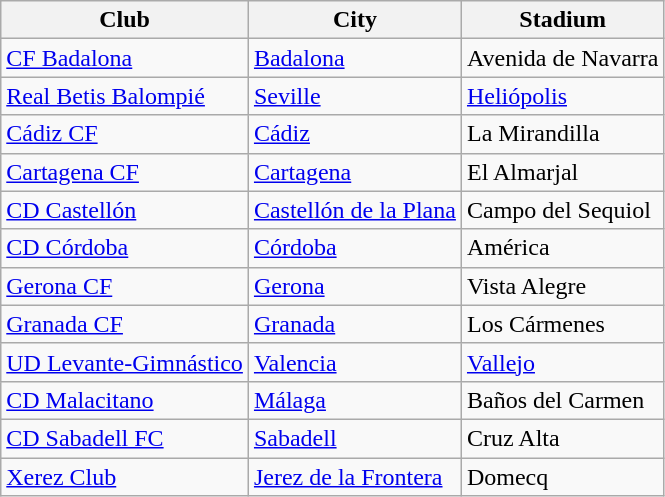<table class="wikitable sortable" style="text-align: left;">
<tr>
<th>Club</th>
<th>City</th>
<th>Stadium</th>
</tr>
<tr>
<td><a href='#'>CF Badalona</a></td>
<td><a href='#'>Badalona</a></td>
<td>Avenida de Navarra</td>
</tr>
<tr>
<td><a href='#'>Real Betis Balompié</a></td>
<td><a href='#'>Seville</a></td>
<td><a href='#'>Heliópolis</a></td>
</tr>
<tr>
<td><a href='#'>Cádiz CF</a></td>
<td><a href='#'>Cádiz</a></td>
<td>La Mirandilla</td>
</tr>
<tr>
<td><a href='#'>Cartagena CF</a></td>
<td><a href='#'>Cartagena</a></td>
<td>El Almarjal</td>
</tr>
<tr>
<td><a href='#'>CD Castellón</a></td>
<td><a href='#'>Castellón de la Plana</a></td>
<td>Campo del Sequiol</td>
</tr>
<tr>
<td><a href='#'>CD Córdoba</a></td>
<td><a href='#'>Córdoba</a></td>
<td>América</td>
</tr>
<tr>
<td><a href='#'>Gerona CF</a></td>
<td><a href='#'>Gerona</a></td>
<td>Vista Alegre</td>
</tr>
<tr>
<td><a href='#'>Granada CF</a></td>
<td><a href='#'>Granada</a></td>
<td>Los Cármenes</td>
</tr>
<tr>
<td><a href='#'>UD Levante-Gimnástico</a></td>
<td><a href='#'>Valencia</a></td>
<td><a href='#'>Vallejo</a></td>
</tr>
<tr>
<td><a href='#'>CD Malacitano</a></td>
<td><a href='#'>Málaga</a></td>
<td>Baños del Carmen</td>
</tr>
<tr>
<td><a href='#'>CD Sabadell FC</a></td>
<td><a href='#'>Sabadell</a></td>
<td>Cruz Alta</td>
</tr>
<tr>
<td><a href='#'>Xerez Club</a></td>
<td><a href='#'>Jerez de la Frontera</a></td>
<td>Domecq</td>
</tr>
</table>
